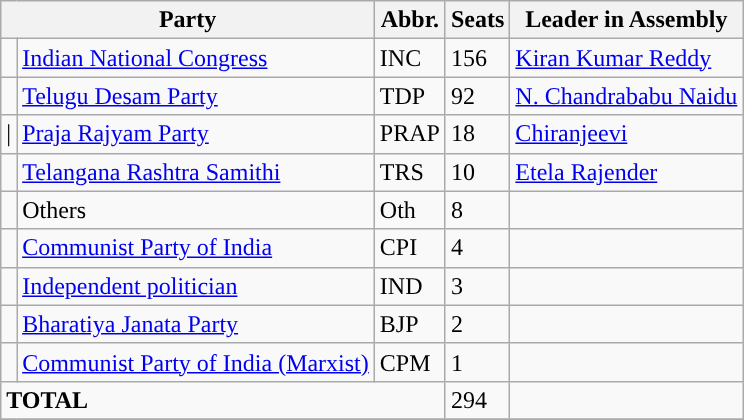<table class="wikitable sortable">
<tr>
<th colspan=2>Party</th>
<th>Abbr.</th>
<th>Seats</th>
<th>Leader in Assembly</th>
</tr>
<tr>
<td></td>
<td align=left><a href='#'>Indian National Congress</a></td>
<td align=left>INC</td>
<td>156</td>
<td><a href='#'>Kiran Kumar Reddy</a></td>
</tr>
<tr>
<td></td>
<td align=left><a href='#'>Telugu Desam Party</a></td>
<td align=left>TDP</td>
<td>92</td>
<td><a href='#'>N. Chandrababu Naidu</a></td>
</tr>
<tr>
<td bgcolor=>|</td>
<td align=left><a href='#'>Praja Rajyam Party</a></td>
<td align=left>PRAP</td>
<td>18</td>
<td><a href='#'>Chiranjeevi</a></td>
</tr>
<tr>
<td></td>
<td align=left><a href='#'>Telangana Rashtra Samithi</a></td>
<td align=left>TRS</td>
<td>10</td>
<td><a href='#'>Etela Rajender</a></td>
</tr>
<tr>
<td></td>
<td align=left>Others</td>
<td align=left>Oth</td>
<td>8</td>
<td></td>
</tr>
<tr>
<td></td>
<td align=left><a href='#'>Communist Party of India</a></td>
<td align=left>CPI</td>
<td>4</td>
<td></td>
</tr>
<tr>
<td></td>
<td align=left><a href='#'>Independent politician</a></td>
<td align=left>IND</td>
<td>3</td>
<td></td>
</tr>
<tr>
<td></td>
<td align=left><a href='#'>Bharatiya Janata Party</a></td>
<td align=left>BJP</td>
<td>2</td>
<td></td>
</tr>
<tr>
<td></td>
<td align=left><a href='#'>Communist Party of India (Marxist)</a></td>
<td align=left>CPM</td>
<td>1</td>
<td></td>
</tr>
<tr>
<td colspan="3"><strong>TOTAL</strong></td>
<td>294</td>
<td></td>
</tr>
<tr>
</tr>
</table>
